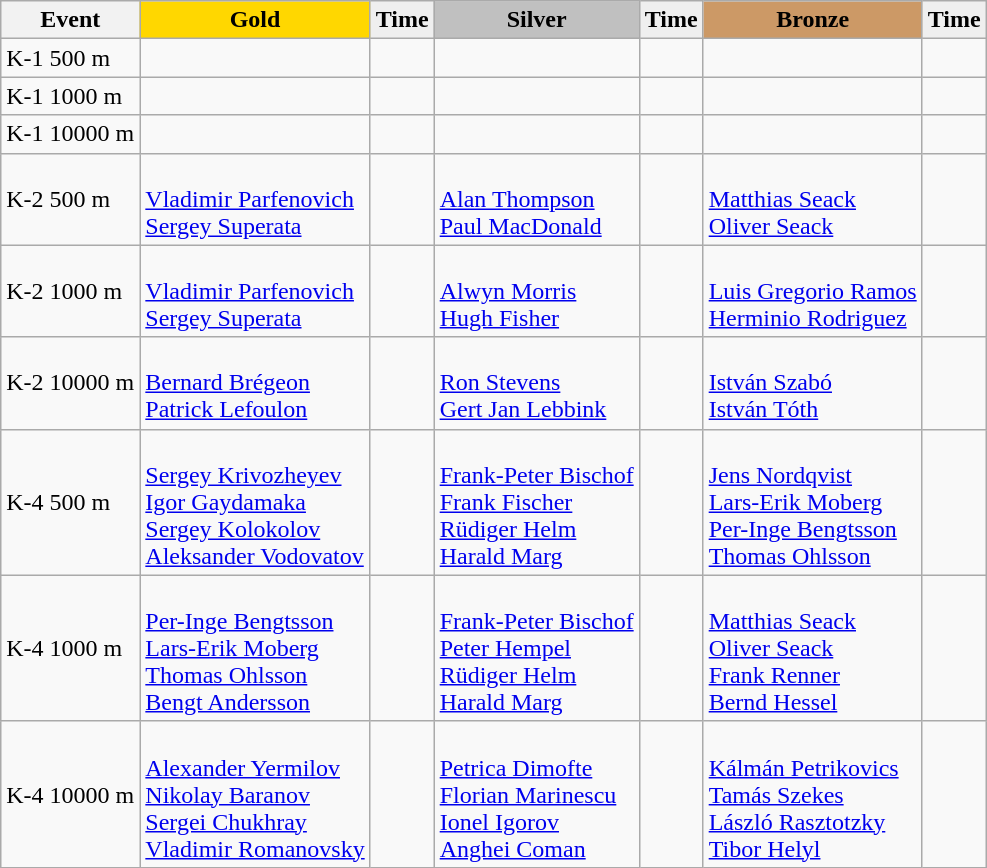<table class="wikitable">
<tr>
<th>Event</th>
<td align=center bgcolor="gold"><strong>Gold</strong></td>
<td align=center bgcolor="EFEFEF"><strong>Time</strong></td>
<td align=center bgcolor="silver"><strong>Silver</strong></td>
<td align=center bgcolor="EFEFEF"><strong>Time</strong></td>
<td align=center bgcolor="CC9966"><strong>Bronze</strong></td>
<td align=center bgcolor="EFEFEF"><strong>Time</strong></td>
</tr>
<tr>
<td>K-1 500 m</td>
<td></td>
<td></td>
<td></td>
<td></td>
<td></td>
<td></td>
</tr>
<tr>
<td>K-1 1000 m</td>
<td></td>
<td></td>
<td></td>
<td></td>
<td></td>
<td></td>
</tr>
<tr>
<td>K-1 10000 m</td>
<td></td>
<td></td>
<td></td>
<td></td>
<td></td>
<td></td>
</tr>
<tr>
<td>K-2 500 m</td>
<td><br><a href='#'>Vladimir Parfenovich</a><br><a href='#'>Sergey Superata</a></td>
<td></td>
<td><br><a href='#'>Alan Thompson</a><br><a href='#'>Paul MacDonald</a></td>
<td></td>
<td><br><a href='#'>Matthias Seack</a><br><a href='#'>Oliver Seack</a></td>
<td></td>
</tr>
<tr>
<td>K-2 1000 m</td>
<td><br><a href='#'>Vladimir Parfenovich</a><br><a href='#'>Sergey Superata</a></td>
<td></td>
<td><br><a href='#'>Alwyn Morris</a><br><a href='#'>Hugh Fisher</a></td>
<td></td>
<td><br><a href='#'>Luis Gregorio Ramos</a><br><a href='#'>Herminio Rodriguez</a></td>
<td></td>
</tr>
<tr>
<td>K-2 10000 m</td>
<td><br><a href='#'>Bernard Brégeon</a><br><a href='#'>Patrick Lefoulon</a></td>
<td></td>
<td><br><a href='#'>Ron Stevens</a><br><a href='#'>Gert Jan Lebbink</a></td>
<td></td>
<td><br><a href='#'>István Szabó</a><br><a href='#'>István Tóth</a></td>
<td></td>
</tr>
<tr>
<td>K-4 500 m</td>
<td><br><a href='#'>Sergey Krivozheyev</a><br><a href='#'>Igor Gaydamaka</a><br><a href='#'>Sergey Kolokolov</a><br><a href='#'>Aleksander Vodovatov</a></td>
<td></td>
<td><br><a href='#'>Frank-Peter Bischof</a><br><a href='#'>Frank Fischer</a><br><a href='#'>Rüdiger Helm</a><br><a href='#'>Harald Marg</a></td>
<td></td>
<td><br><a href='#'>Jens Nordqvist</a><br><a href='#'>Lars-Erik Moberg</a><br><a href='#'>Per-Inge Bengtsson</a><br><a href='#'>Thomas Ohlsson</a></td>
<td></td>
</tr>
<tr>
<td>K-4 1000 m</td>
<td><br><a href='#'>Per-Inge Bengtsson</a><br><a href='#'>Lars-Erik Moberg</a><br><a href='#'>Thomas Ohlsson</a><br><a href='#'>Bengt Andersson</a></td>
<td></td>
<td><br><a href='#'>Frank-Peter Bischof</a><br><a href='#'>Peter Hempel</a><br><a href='#'>Rüdiger Helm</a><br><a href='#'>Harald Marg</a></td>
<td></td>
<td><br><a href='#'>Matthias Seack</a><br><a href='#'>Oliver Seack</a><br><a href='#'>Frank Renner</a><br><a href='#'>Bernd Hessel</a></td>
<td></td>
</tr>
<tr>
<td>K-4 10000 m</td>
<td><br><a href='#'>Alexander Yermilov</a><br><a href='#'>Nikolay Baranov</a><br><a href='#'>Sergei Chukhray</a><br><a href='#'>Vladimir Romanovsky</a></td>
<td></td>
<td><br><a href='#'>Petrica Dimofte</a><br><a href='#'>Florian Marinescu</a><br><a href='#'>Ionel Igorov</a><br><a href='#'>Anghei Coman</a></td>
<td></td>
<td><br><a href='#'>Kálmán Petrikovics</a><br><a href='#'>Tamás Szekes</a><br><a href='#'>László Rasztotzky</a><br><a href='#'>Tibor Helyl</a></td>
<td></td>
</tr>
</table>
